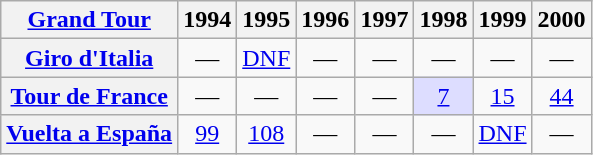<table class="wikitable plainrowheaders">
<tr>
<th scope="col"><a href='#'>Grand Tour</a></th>
<th scope="col">1994</th>
<th scope="col">1995</th>
<th scope="col">1996</th>
<th scope="col">1997</th>
<th scope="col">1998</th>
<th scope="col">1999</th>
<th scope="col">2000</th>
</tr>
<tr style="text-align:center;">
<th scope="row"> <a href='#'>Giro d'Italia</a></th>
<td>—</td>
<td><a href='#'>DNF</a></td>
<td>—</td>
<td>—</td>
<td>—</td>
<td>—</td>
<td>—</td>
</tr>
<tr style="text-align:center;">
<th scope="row"> <a href='#'>Tour de France</a></th>
<td>—</td>
<td>—</td>
<td>—</td>
<td>—</td>
<td style="background:#ddf;"><a href='#'>7</a></td>
<td><a href='#'>15</a></td>
<td><a href='#'>44</a></td>
</tr>
<tr style="text-align:center;">
<th scope="row"> <a href='#'>Vuelta a España</a></th>
<td><a href='#'>99</a></td>
<td><a href='#'>108</a></td>
<td>—</td>
<td>—</td>
<td>—</td>
<td><a href='#'>DNF</a></td>
<td>—</td>
</tr>
</table>
